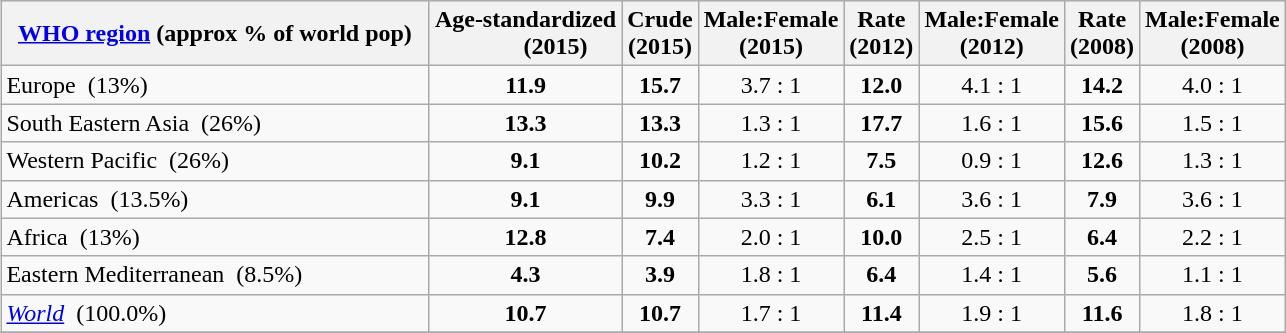<table class="wikitable sortable" border="1" style="float:right; margin-left:1em; margin-right:0;">
<tr style="background:#ececec;">
<th class="unsortable"><div>  <a href='#'>WHO region</a> (approx % of world pop)  </div></th>
<th>Age-standardized<br>          (2015)</th>
<th>Crude<br>(2015)</th>
<th>Male:Female<br>(2015)</th>
<th>Rate<br>(2012)</th>
<th>Male:Female<br>(2012)</th>
<th>Rate<br>(2008)</th>
<th>Male:Female<br>(2008)</th>
</tr>
<tr>
<td><div>Europe  (13%)</div></td>
<td style="text-align:center;"><strong>11.9</strong></td>
<td style="text-align:center;"><strong>15.7</strong></td>
<td style="text-align:center;">3.7 : 1</td>
<td style="text-align:center;"><strong>12.0</strong></td>
<td style="text-align:center;">4.1 : 1</td>
<td style="text-align:center;"><strong>14.2</strong></td>
<td style="text-align:center;">4.0 : 1</td>
</tr>
<tr>
<td>South Eastern Asia  (26%)</td>
<td style="text-align:center;"><strong>13.3</strong></td>
<td style="text-align:center;"><strong>13.3</strong></td>
<td style="text-align:center;">1.3 : 1</td>
<td style="text-align:center;"><strong>17.7</strong></td>
<td style="text-align:center;">1.6 : 1</td>
<td style="text-align:center;"><strong>15.6</strong></td>
<td style="text-align:center;">1.5 : 1</td>
</tr>
<tr>
<td>Western Pacific  (26%)</td>
<td style="text-align:center;"><strong>9.1</strong></td>
<td style="text-align:center;"><strong>10.2</strong></td>
<td style="text-align:center;">1.2 : 1</td>
<td style="text-align:center;"><strong>7.5</strong></td>
<td style="text-align:center;">0.9 : 1</td>
<td style="text-align:center;"><strong>12.6</strong></td>
<td style="text-align:center;">1.3 : 1</td>
</tr>
<tr>
<td>Americas  (13.5%)</td>
<td style="text-align:center;"><strong>9.1</strong></td>
<td style="text-align:center;"><strong>9.9</strong></td>
<td style="text-align:center;">3.3 : 1</td>
<td style="text-align:center;"><strong>6.1</strong></td>
<td style="text-align:center;">3.6 : 1</td>
<td style="text-align:center;"><strong>7.9</strong></td>
<td style="text-align:center;">3.6 : 1</td>
</tr>
<tr>
<td>Africa  (13%)</td>
<td style="text-align:center;"><strong>12.8</strong></td>
<td style="text-align:center;"><strong>7.4</strong></td>
<td style="text-align:center;">2.0 : 1</td>
<td style="text-align:center;"><strong>10.0</strong></td>
<td style="text-align:center;">2.5 : 1</td>
<td style="text-align:center;"><strong>6.4</strong></td>
<td style="text-align:center;">2.2 : 1</td>
</tr>
<tr>
<td>Eastern Mediterranean  (8.5%)</td>
<td style="text-align:center;"><strong>4.3</strong></td>
<td style="text-align:center;"><strong>3.9</strong></td>
<td style="text-align:center;">1.8 : 1</td>
<td style="text-align:center;"><strong>6.4</strong></td>
<td style="text-align:center;">1.4 : 1</td>
<td style="text-align:center;"><strong>5.6</strong></td>
<td style="text-align:center;">1.1 : 1</td>
</tr>
<tr>
<td><em><a href='#'>World</a></em>  (100.0%)</td>
<td style="text-align:center;"><strong>10.7</strong></td>
<td style="text-align:center;"><strong>10.7</strong></td>
<td style="text-align:center;">1.7 : 1</td>
<td style="text-align:center;"><strong>11.4</strong></td>
<td style="text-align:center;">1.9 : 1</td>
<td style="text-align:center;"><strong>11.6</strong></td>
<td style="text-align:center;">1.8 : 1</td>
</tr>
<tr>
</tr>
</table>
